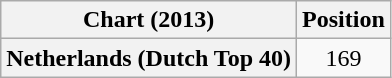<table class="wikitable plainrowheaders" style="text-align:center">
<tr>
<th scope="col">Chart (2013)</th>
<th scope="col">Position</th>
</tr>
<tr>
<th scope="row">Netherlands (Dutch Top 40)</th>
<td>169</td>
</tr>
</table>
